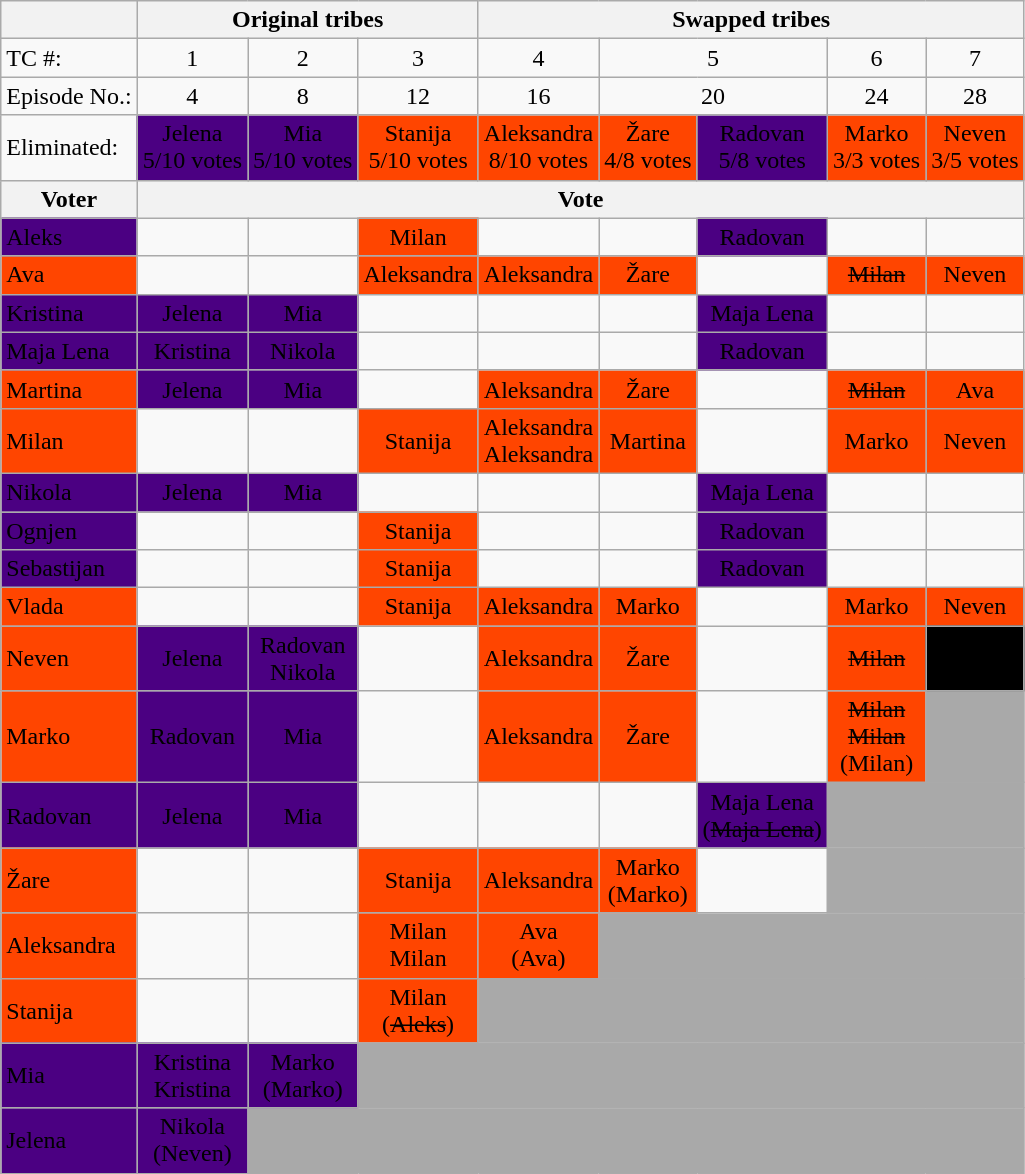<table class="wikitable" style="text-align:center">
<tr>
<th></th>
<th colspan=3>Original tribes</th>
<th colspan=5>Swapped tribes</th>
</tr>
<tr>
<td align="left">TC #:</td>
<td>1</td>
<td>2</td>
<td>3</td>
<td>4</td>
<td colspan=2>5</td>
<td>6</td>
<td>7</td>
</tr>
<tr>
<td align="left">Episode No.:</td>
<td>4</td>
<td>8</td>
<td>12</td>
<td>16</td>
<td colspan=2>20</td>
<td>24</td>
<td>28</td>
</tr>
<tr>
<td align="left">Eliminated:</td>
<td bgcolor="Indigo"><span>Jelena<br>5/10 votes</span></td>
<td bgcolor="Indigo"><span>Mia<br>5/10 votes</span></td>
<td bgcolor="OrangeRed">Stanija<br>5/10 votes</td>
<td bgcolor="OrangeRed">Aleksandra<br>8/10 votes</td>
<td bgcolor="OrangeRed">Žare<br>4/8 votes</td>
<td bgcolor="Indigo"><span>Radovan<br>5/8 votes</span></td>
<td bgcolor="OrangeRed">Marko<br>3/3 votes</td>
<td bgcolor="OrangeRed">Neven<br>3/5 votes</td>
</tr>
<tr>
<th>Voter</th>
<th align="center" colspan=8>Vote</th>
</tr>
<tr>
<td align="left" bgcolor="Indigo"><span>Aleks</span></td>
<td></td>
<td></td>
<td bgcolor="OrangeRed">Milan</td>
<td></td>
<td></td>
<td bgcolor="Indigo"><span>Radovan</span></td>
<td></td>
<td></td>
</tr>
<tr>
<td align="left" bgcolor="OrangeRed">Ava</td>
<td></td>
<td></td>
<td bgcolor="OrangeRed">Aleksandra</td>
<td bgcolor="OrangeRed">Aleksandra</td>
<td bgcolor="OrangeRed">Žare</td>
<td></td>
<td bgcolor="OrangeRed"><s>Milan</s></td>
<td bgcolor="OrangeRed">Neven</td>
</tr>
<tr>
<td align="left" bgcolor="Indigo"><span>Kristina</span></td>
<td bgcolor="Indigo"><span>Jelena</span></td>
<td bgcolor="Indigo"><span>Mia</span></td>
<td></td>
<td></td>
<td></td>
<td bgcolor="Indigo"><span>Maja Lena</span></td>
<td></td>
<td></td>
</tr>
<tr>
<td align="left" bgcolor="Indigo"><span>Maja Lena</span></td>
<td bgcolor="Indigo"><span>Kristina</span></td>
<td bgcolor="Indigo"><span>Nikola</span></td>
<td></td>
<td></td>
<td></td>
<td bgcolor="Indigo"><span>Radovan</span></td>
<td></td>
<td></td>
</tr>
<tr>
<td align="left" bgcolor="OrangeRed">Martina</td>
<td bgcolor="Indigo"><span>Jelena</span></td>
<td bgcolor="Indigo"><span>Mia</span></td>
<td></td>
<td bgcolor="OrangeRed">Aleksandra</td>
<td bgcolor="OrangeRed">Žare</td>
<td></td>
<td bgcolor="OrangeRed"><s>Milan</s></td>
<td bgcolor="OrangeRed">Ava</td>
</tr>
<tr>
<td align="left" bgcolor="OrangeRed">Milan</td>
<td></td>
<td></td>
<td bgcolor="OrangeRed">Stanija</td>
<td bgcolor="OrangeRed">Aleksandra<br>Aleksandra</td>
<td bgcolor="OrangeRed">Martina</td>
<td></td>
<td bgcolor="OrangeRed">Marko</td>
<td bgcolor="OrangeRed">Neven</td>
</tr>
<tr>
<td align="left" bgcolor="Indigo"><span>Nikola</span></td>
<td bgcolor="Indigo"><span>Jelena</span></td>
<td bgcolor="Indigo"><span>Mia</span></td>
<td></td>
<td></td>
<td></td>
<td bgcolor="Indigo"><span>Maja Lena</span></td>
<td></td>
<td></td>
</tr>
<tr>
<td align="left" bgcolor="Indigo"><span>Ognjen</span></td>
<td></td>
<td></td>
<td bgcolor="OrangeRed">Stanija</td>
<td></td>
<td></td>
<td bgcolor="Indigo"><span>Radovan</span></td>
<td></td>
<td></td>
</tr>
<tr>
<td align="left" bgcolor="Indigo"><span>Sebastijan</span></td>
<td></td>
<td></td>
<td bgcolor="OrangeRed">Stanija</td>
<td></td>
<td></td>
<td bgcolor="Indigo"><span>Radovan</span></td>
<td></td>
<td></td>
</tr>
<tr>
<td align="left" bgcolor="OrangeRed">Vlada</td>
<td></td>
<td></td>
<td bgcolor="OrangeRed">Stanija</td>
<td bgcolor="OrangeRed">Aleksandra</td>
<td bgcolor="OrangeRed">Marko</td>
<td></td>
<td bgcolor="OrangeRed">Marko</td>
<td bgcolor="OrangeRed">Neven</td>
</tr>
<tr>
<td align="left" bgcolor="OrangeRed">Neven</td>
<td bgcolor="Indigo"><span>Jelena</span></td>
<td bgcolor="Indigo"><span>Radovan<br>Nikola</span></td>
<td></td>
<td bgcolor="OrangeRed">Aleksandra</td>
<td bgcolor="OrangeRed">Žare</td>
<td></td>
<td bgcolor="OrangeRed"><s>Milan</s></td>
<td align="center" fcolor="black" bgcolor="black"><span>(<s>Milan</s>)</span></td>
</tr>
<tr>
<td align="left" bgcolor="OrangeRed">Marko</td>
<td bgcolor="Indigo"><span>Radovan</span></td>
<td bgcolor="Indigo"><span>Mia</span></td>
<td></td>
<td bgcolor="OrangeRed">Aleksandra</td>
<td bgcolor="OrangeRed">Žare</td>
<td></td>
<td bgcolor="OrangeRed"><s>Milan</s><br><s>Milan</s><br>(Milan)</td>
<td colspan=1 bgcolor="darkgray"></td>
</tr>
<tr>
<td align="left" bgcolor="Indigo"><span>Radovan</span></td>
<td bgcolor="Indigo"><span>Jelena</span></td>
<td bgcolor="Indigo"><span>Mia</span></td>
<td></td>
<td></td>
<td></td>
<td bgcolor="Indigo"><span>Maja Lena<br>(<s>Maja Lena</s>)</span></td>
<td colspan=2 bgcolor="darkgray"></td>
</tr>
<tr>
<td align="left" bgcolor="OrangeRed">Žare</td>
<td></td>
<td></td>
<td bgcolor="OrangeRed">Stanija</td>
<td bgcolor="OrangeRed">Aleksandra</td>
<td bgcolor="OrangeRed">Marko<br>(Marko)</td>
<td></td>
<td colspan=2 bgcolor="darkgray"></td>
</tr>
<tr>
<td align="left" bgcolor="OrangeRed">Aleksandra</td>
<td></td>
<td></td>
<td bgcolor="OrangeRed">Milan<br>Milan</td>
<td bgcolor="OrangeRed">Ava<br>(Ava)</td>
<td colspan=4 bgcolor="darkgray"></td>
</tr>
<tr>
<td align="left" bgcolor="OrangeRed">Stanija</td>
<td></td>
<td></td>
<td bgcolor="OrangeRed">Milan<br>(<s>Aleks</s>)</td>
<td colspan=5 bgcolor="darkgray"></td>
</tr>
<tr>
<td align="left" bgcolor="Indigo"><span>Mia</span></td>
<td bgcolor="Indigo"><span>Kristina<br>Kristina</span></td>
<td bgcolor="Indigo"><span>Marko<br>(Marko)</span></td>
<td colspan=6 bgcolor="darkgray"></td>
</tr>
<tr>
<td align="left" bgcolor="Indigo"><span>Jelena</span></td>
<td bgcolor="Indigo"><span>Nikola<br>(Neven)</span></td>
<td colspan=7 bgcolor="darkgray"></td>
</tr>
</table>
